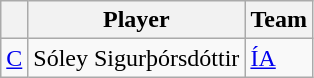<table class="wikitable">
<tr>
<th align="center"></th>
<th align="center">Player</th>
<th align="center">Team</th>
</tr>
<tr>
<td align=center><a href='#'>C</a></td>
<td> Sóley Sigurþórsdóttir</td>
<td><a href='#'>ÍA</a></td>
</tr>
</table>
